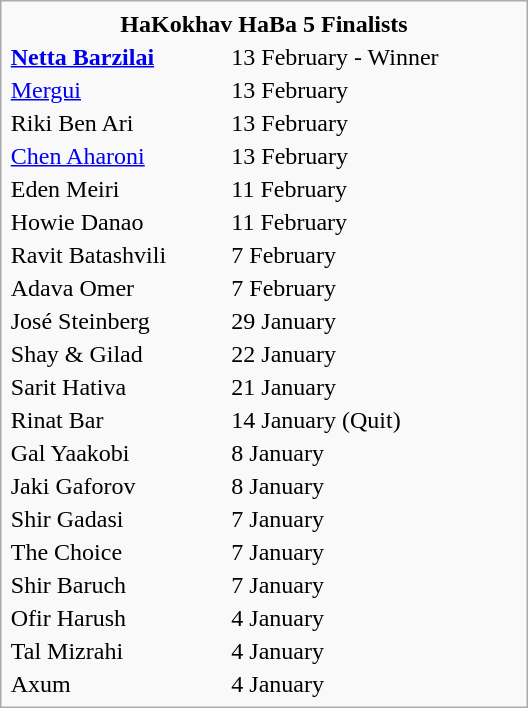<table class="infobox" style="width:22em">
<tr>
<th colspan=2 style="text-align:center">HaKokhav HaBa 5 Finalists<br></th>
</tr>
<tr>
<td><strong><a href='#'>Netta Barzilai</a></strong></td>
<td>13 February - Winner</td>
</tr>
<tr>
<td><a href='#'>Mergui</a></td>
<td>13 February</td>
</tr>
<tr>
<td>Riki Ben Ari</td>
<td>13 February</td>
</tr>
<tr>
<td><a href='#'>Chen Aharoni</a></td>
<td>13 February</td>
</tr>
<tr>
<td>Eden Meiri</td>
<td>11 February</td>
</tr>
<tr>
<td>Howie Danao</td>
<td>11 February</td>
</tr>
<tr>
<td>Ravit Batashvili</td>
<td>7 February</td>
</tr>
<tr>
<td>Adava Omer</td>
<td>7 February</td>
</tr>
<tr>
<td>José Steinberg</td>
<td>29 January</td>
</tr>
<tr>
<td>Shay & Gilad</td>
<td>22 January</td>
</tr>
<tr>
<td>Sarit Hativa</td>
<td>21 January</td>
</tr>
<tr>
<td>Rinat Bar</td>
<td>14 January (Quit)</td>
</tr>
<tr>
<td>Gal Yaakobi</td>
<td>8 January</td>
</tr>
<tr>
<td>Jaki Gaforov</td>
<td>8 January</td>
</tr>
<tr>
<td>Shir Gadasi</td>
<td>7 January</td>
</tr>
<tr>
<td>The Choice</td>
<td>7 January</td>
</tr>
<tr>
<td>Shir Baruch</td>
<td>7 January</td>
</tr>
<tr>
<td>Ofir Harush</td>
<td>4 January</td>
</tr>
<tr>
<td>Tal Mizrahi</td>
<td>4 January</td>
</tr>
<tr>
<td>Axum</td>
<td>4 January</td>
</tr>
</table>
